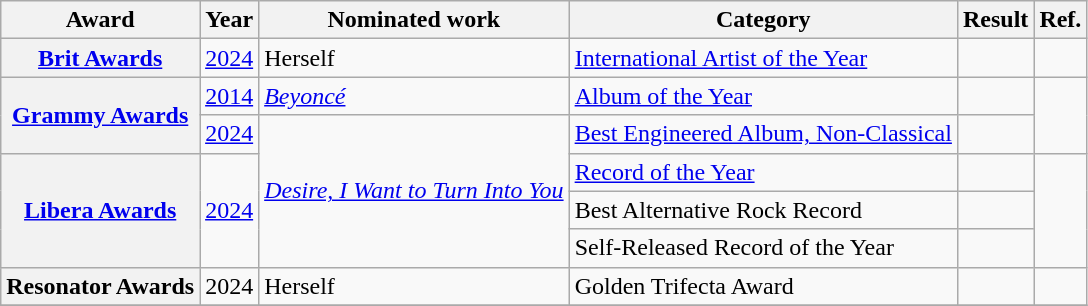<table class="wikitable plainrowheaders">
<tr>
<th scope="col">Award</th>
<th scope="col">Year</th>
<th scope="col">Nominated work</th>
<th scope="col">Category</th>
<th scope="col">Result</th>
<th scope="col">Ref.</th>
</tr>
<tr>
<th scope="row"><a href='#'>Brit Awards</a></th>
<td><a href='#'>2024</a></td>
<td>Herself</td>
<td><a href='#'>International Artist of the Year</a></td>
<td></td>
<td></td>
</tr>
<tr>
<th scope="row" rowspan="2"><a href='#'>Grammy Awards</a></th>
<td><a href='#'>2014</a></td>
<td><em><a href='#'>Beyoncé</a></em></td>
<td><a href='#'>Album of the Year</a> </td>
<td></td>
<td rowspan="2"></td>
</tr>
<tr>
<td><a href='#'>2024</a></td>
<td rowspan="4"><em><a href='#'>Desire, I Want to Turn Into You</a></em></td>
<td><a href='#'>Best Engineered Album, Non-Classical</a> </td>
<td></td>
</tr>
<tr>
<th scope="row" rowspan="3"><a href='#'>Libera Awards</a></th>
<td rowspan="3"><a href='#'>2024</a></td>
<td><a href='#'>Record of the Year</a></td>
<td></td>
<td rowspan="3"></td>
</tr>
<tr>
<td>Best Alternative Rock Record</td>
<td></td>
</tr>
<tr>
<td>Self-Released Record of the Year</td>
<td></td>
</tr>
<tr>
<th scope="row">Resonator Awards</th>
<td>2024</td>
<td>Herself</td>
<td>Golden Trifecta Award</td>
<td></td>
<td></td>
</tr>
<tr>
</tr>
</table>
